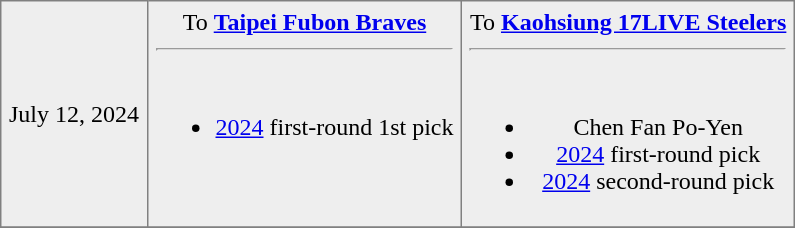<table border=1 style="border-collapse:collapse; text-align: center; bordercolor="#DFDFDF"  cellpadding="5">
<tr style="background:#eee;">
<td>July 12, 2024</td>
<td valign="top">To <strong><a href='#'>Taipei Fubon Braves</a></strong><hr><br><ul><li><a href='#'>2024</a> first-round 1st pick</li></ul></td>
<td valign="top">To <strong><a href='#'>Kaohsiung 17LIVE Steelers</a></strong><hr><br><ul><li>Chen Fan Po-Yen</li><li><a href='#'>2024</a> first-round pick</li><li><a href='#'>2024</a> second-round pick</li></ul></td>
</tr>
<tr>
</tr>
</table>
